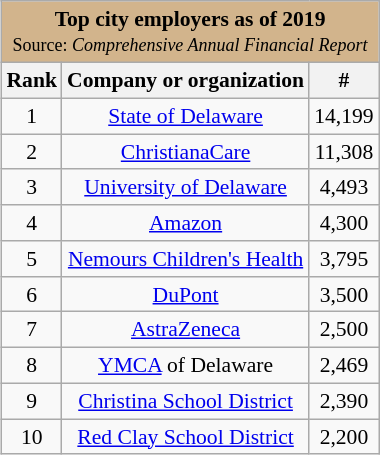<table class="wikitable" style="float:right; font-size:90%; text-align:center; margin-left:1em;">
<tr>
<td colspan="3" style="background-color:tan;"><strong>Top city employers as of 2019</strong><br><small>Source: <em>Comprehensive Annual Financial Report</em></small></td>
</tr>
<tr>
<th>Rank</th>
<th>Company or organization</th>
<th>#</th>
</tr>
<tr>
<td>1</td>
<td><a href='#'>State of Delaware</a></td>
<td>14,199</td>
</tr>
<tr>
<td>2</td>
<td><a href='#'>ChristianaCare</a></td>
<td>11,308</td>
</tr>
<tr>
<td>3</td>
<td><a href='#'>University of Delaware</a></td>
<td>4,493</td>
</tr>
<tr>
<td>4</td>
<td><a href='#'>Amazon</a></td>
<td>4,300</td>
</tr>
<tr>
<td>5</td>
<td><a href='#'>Nemours Children's Health</a></td>
<td>3,795</td>
</tr>
<tr>
<td>6</td>
<td><a href='#'>DuPont</a></td>
<td>3,500</td>
</tr>
<tr>
<td>7</td>
<td><a href='#'>AstraZeneca</a></td>
<td>2,500</td>
</tr>
<tr>
<td>8</td>
<td><a href='#'>YMCA</a> of Delaware</td>
<td>2,469</td>
</tr>
<tr>
<td>9</td>
<td><a href='#'>Christina School District</a></td>
<td>2,390</td>
</tr>
<tr>
<td>10</td>
<td><a href='#'>Red Clay School District</a></td>
<td>2,200</td>
</tr>
</table>
